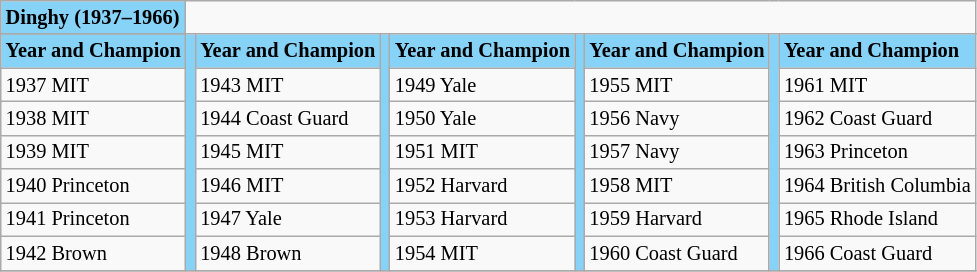<table class="wikitable" style="font-size:85%;">
<tr ! style="background-color: #87D3F8;">
<td><strong>Dinghy (1937–1966)</strong></td>
</tr>
<tr --->
</tr>
<tr ! style="background-color: #87D3F8;">
<td><strong>Year and Champion</strong></td>
<td rowspan=7></td>
<td><strong>Year and Champion</strong></td>
<td rowspan=7></td>
<td><strong>Year and Champion</strong></td>
<td rowspan=7></td>
<td><strong>Year and Champion</strong></td>
<td rowspan=7></td>
<td><strong>Year and Champion</strong></td>
</tr>
<tr --->
<td>1937 MIT</td>
<td>1943 MIT</td>
<td>1949 Yale</td>
<td>1955 MIT</td>
<td>1961 MIT</td>
</tr>
<tr --->
<td>1938 MIT</td>
<td>1944 Coast Guard</td>
<td>1950 Yale</td>
<td>1956 Navy</td>
<td>1962 Coast Guard</td>
</tr>
<tr --->
<td>1939 MIT</td>
<td>1945 MIT</td>
<td>1951 MIT</td>
<td>1957 Navy</td>
<td>1963 Princeton</td>
</tr>
<tr --->
<td>1940 Princeton</td>
<td>1946 MIT</td>
<td>1952 Harvard</td>
<td>1958 MIT</td>
<td>1964 British Columbia</td>
</tr>
<tr --->
<td>1941 Princeton</td>
<td>1947 Yale</td>
<td>1953 Harvard</td>
<td>1959 Harvard</td>
<td>1965 Rhode Island</td>
</tr>
<tr --->
<td>1942 Brown</td>
<td>1948 Brown</td>
<td>1954 MIT</td>
<td>1960 Coast Guard</td>
<td>1966 Coast Guard</td>
</tr>
<tr --->
</tr>
</table>
